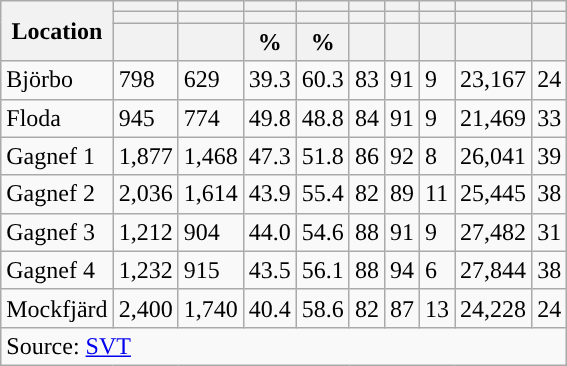<table role="presentation" class="wikitable sortable mw-collapsible">
<tr>
<th rowspan="3">Location</th>
<th></th>
<th></th>
<th></th>
<th></th>
<th></th>
<th></th>
<th></th>
<th></th>
<th></th>
</tr>
<tr>
<th></th>
<th></th>
<th style="background:"></th>
<th style="background:"></th>
<th></th>
<th></th>
<th></th>
<th></th>
<th></th>
</tr>
<tr>
<th data-sort-type="number"></th>
<th data-sort-type="number"></th>
<th data-sort-type="number">%</th>
<th data-sort-type="number">%</th>
<th data-sort-type="number"></th>
<th data-sort-type="number"></th>
<th data-sort-type="number"></th>
<th data-sort-type="number"></th>
<th data-sort-type="number"></th>
</tr>
<tr>
<td align="left">Björbo</td>
<td>798</td>
<td>629</td>
<td>39.3</td>
<td>60.3</td>
<td>83</td>
<td>91</td>
<td>9</td>
<td>23,167</td>
<td>24</td>
</tr>
<tr>
<td align="left">Floda</td>
<td>945</td>
<td>774</td>
<td>49.8</td>
<td>48.8</td>
<td>84</td>
<td>91</td>
<td>9</td>
<td>21,469</td>
<td>33</td>
</tr>
<tr>
<td align="left">Gagnef 1</td>
<td>1,877</td>
<td>1,468</td>
<td>47.3</td>
<td>51.8</td>
<td>86</td>
<td>92</td>
<td>8</td>
<td>26,041</td>
<td>39</td>
</tr>
<tr>
<td align="left">Gagnef 2</td>
<td>2,036</td>
<td>1,614</td>
<td>43.9</td>
<td>55.4</td>
<td>82</td>
<td>89</td>
<td>11</td>
<td>25,445</td>
<td>38</td>
</tr>
<tr>
<td align="left">Gagnef 3</td>
<td>1,212</td>
<td>904</td>
<td>44.0</td>
<td>54.6</td>
<td>88</td>
<td>91</td>
<td>9</td>
<td>27,482</td>
<td>31</td>
</tr>
<tr>
<td align="left">Gagnef 4</td>
<td>1,232</td>
<td>915</td>
<td>43.5</td>
<td>56.1</td>
<td>88</td>
<td>94</td>
<td>6</td>
<td>27,844</td>
<td>38</td>
</tr>
<tr>
<td align="left">Mockfjärd</td>
<td>2,400</td>
<td>1,740</td>
<td>40.4</td>
<td>58.6</td>
<td>82</td>
<td>87</td>
<td>13</td>
<td>24,228</td>
<td>24</td>
</tr>
<tr>
<td colspan="10" align="left">Source: <a href='#'>SVT</a></td>
</tr>
</table>
